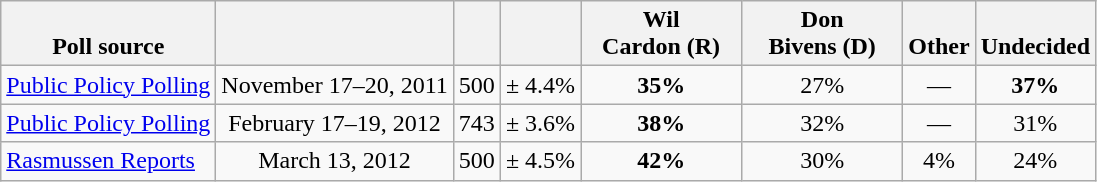<table class="wikitable" style="text-align:center">
<tr valign=bottom>
<th>Poll source</th>
<th></th>
<th></th>
<th></th>
<th style="width:100px;">Wil<br>Cardon (R)</th>
<th style="width:100px;">Don<br>Bivens (D)</th>
<th>Other</th>
<th>Undecided</th>
</tr>
<tr>
<td align=left><a href='#'>Public Policy Polling</a></td>
<td>November 17–20, 2011</td>
<td>500</td>
<td>± 4.4%</td>
<td><strong>35%</strong></td>
<td>27%</td>
<td>—</td>
<td><strong>37%</strong></td>
</tr>
<tr>
<td align=left><a href='#'>Public Policy Polling</a></td>
<td>February 17–19, 2012</td>
<td>743</td>
<td>± 3.6%</td>
<td><strong>38%</strong></td>
<td>32%</td>
<td>—</td>
<td>31%</td>
</tr>
<tr>
<td align=left><a href='#'>Rasmussen Reports</a></td>
<td>March 13, 2012</td>
<td>500</td>
<td>± 4.5%</td>
<td><strong>42%</strong></td>
<td>30%</td>
<td>4%</td>
<td>24%</td>
</tr>
</table>
